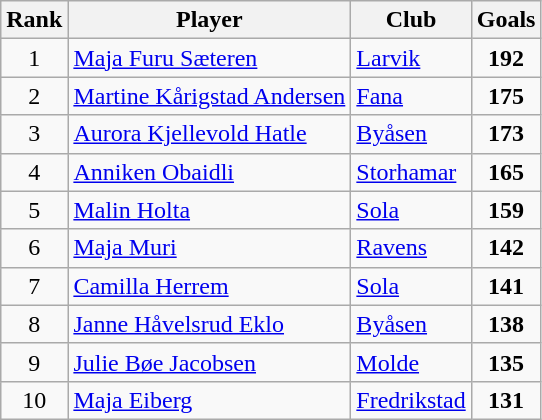<table class="wikitable" style="text-align:center">
<tr>
<th>Rank</th>
<th>Player</th>
<th>Club</th>
<th>Goals</th>
</tr>
<tr>
<td>1</td>
<td style="text-align:left"> <a href='#'>Maja Furu Sæteren</a></td>
<td style="text-align:left"><a href='#'>Larvik</a></td>
<td><strong>192</strong></td>
</tr>
<tr>
<td>2</td>
<td style="text-align:left"> <a href='#'>Martine Kårigstad Andersen</a></td>
<td style="text-align:left"><a href='#'>Fana</a></td>
<td><strong>175</strong></td>
</tr>
<tr>
<td>3</td>
<td style="text-align:left"> <a href='#'>Aurora Kjellevold Hatle</a></td>
<td style="text-align:left"><a href='#'>Byåsen</a></td>
<td><strong>173</strong></td>
</tr>
<tr>
<td>4</td>
<td style="text-align:left"> <a href='#'>Anniken Obaidli</a></td>
<td style="text-align:left"><a href='#'>Storhamar</a></td>
<td><strong>165</strong></td>
</tr>
<tr>
<td>5</td>
<td style="text-align:left"> <a href='#'>Malin Holta</a></td>
<td style="text-align:left"><a href='#'>Sola</a></td>
<td><strong>159</strong></td>
</tr>
<tr>
<td>6</td>
<td style="text-align:left"> <a href='#'>Maja Muri</a></td>
<td style="text-align:left"><a href='#'>Ravens</a></td>
<td><strong>142</strong></td>
</tr>
<tr>
<td>7</td>
<td style="text-align:left"> <a href='#'>Camilla Herrem</a></td>
<td style="text-align:left"><a href='#'>Sola</a></td>
<td><strong>141</strong></td>
</tr>
<tr>
<td>8</td>
<td style="text-align:left"> <a href='#'>Janne Håvelsrud Eklo</a></td>
<td style="text-align:left"><a href='#'>Byåsen</a></td>
<td><strong>138</strong></td>
</tr>
<tr>
<td>9</td>
<td style="text-align:left"> <a href='#'>Julie Bøe Jacobsen</a></td>
<td style="text-align:left"><a href='#'>Molde</a></td>
<td><strong>135</strong></td>
</tr>
<tr>
<td>10</td>
<td style="text-align:left"> <a href='#'>Maja Eiberg</a></td>
<td style="text-align:left"><a href='#'>Fredrikstad</a></td>
<td><strong>131</strong></td>
</tr>
</table>
